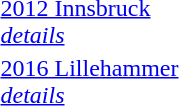<table>
<tr>
<td><a href='#'>2012 Innsbruck</a><br><em><a href='#'>details</a></em></td>
<td></td>
<td></td>
<td></td>
</tr>
<tr>
<td><a href='#'>2016 Lillehammer</a><br><em><a href='#'>details</a></em></td>
<td></td>
<td></td>
<td></td>
</tr>
</table>
